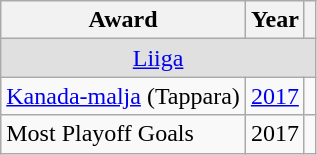<table class="wikitable">
<tr>
<th>Award</th>
<th>Year</th>
<th></th>
</tr>
<tr ALIGN="center" bgcolor="#e0e0e0">
<td colspan="3"><a href='#'>Liiga</a></td>
</tr>
<tr>
<td><a href='#'>Kanada-malja</a> (Tappara)</td>
<td><a href='#'>2017</a></td>
<td></td>
</tr>
<tr>
<td>Most Playoff Goals</td>
<td>2017</td>
<td></td>
</tr>
</table>
